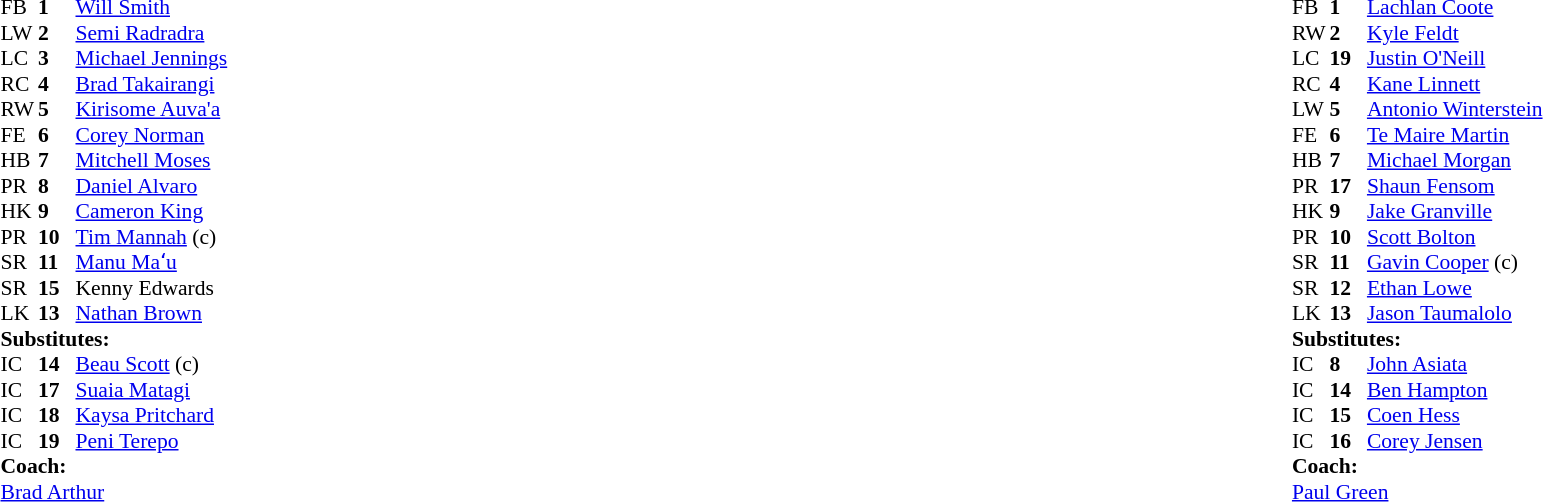<table width="100%" class="mw-collapsible mw-collapsed">
<tr>
<td valign="top" width="50%"><br><table cellspacing="0" cellpadding="0" style="font-size: 90%">
<tr>
<th width="25"></th>
<th width="25"></th>
</tr>
<tr>
<td>FB</td>
<td><strong>1</strong></td>
<td><a href='#'>Will Smith</a></td>
</tr>
<tr>
<td>LW</td>
<td><strong>2</strong></td>
<td><a href='#'>Semi Radradra</a></td>
</tr>
<tr>
<td>LC</td>
<td><strong>3</strong></td>
<td><a href='#'>Michael Jennings</a></td>
</tr>
<tr>
<td>RC</td>
<td><strong>4</strong></td>
<td><a href='#'>Brad Takairangi</a></td>
</tr>
<tr>
<td>RW</td>
<td><strong>5</strong></td>
<td><a href='#'>Kirisome Auva'a</a></td>
</tr>
<tr>
<td>FE</td>
<td><strong>6</strong></td>
<td><a href='#'>Corey Norman</a></td>
</tr>
<tr>
<td>HB</td>
<td><strong>7</strong></td>
<td><a href='#'>Mitchell Moses</a></td>
</tr>
<tr>
<td>PR</td>
<td><strong>8</strong></td>
<td><a href='#'>Daniel Alvaro</a></td>
</tr>
<tr>
<td>HK</td>
<td><strong>9</strong></td>
<td><a href='#'>Cameron King</a></td>
</tr>
<tr>
<td>PR</td>
<td><strong>10</strong></td>
<td><a href='#'>Tim Mannah</a> (c)</td>
</tr>
<tr>
<td>SR</td>
<td><strong>11</strong></td>
<td><a href='#'>Manu Maʻu</a></td>
</tr>
<tr>
<td>SR</td>
<td><strong>15</strong></td>
<td>Kenny Edwards</td>
</tr>
<tr>
<td>LK</td>
<td><strong>13</strong></td>
<td><a href='#'>Nathan Brown</a></td>
</tr>
<tr>
<td colspan="3"><strong>Substitutes:</strong></td>
</tr>
<tr>
<td>IC</td>
<td><strong>14</strong></td>
<td><a href='#'>Beau Scott</a> (c)</td>
</tr>
<tr>
<td>IC</td>
<td><strong>17</strong></td>
<td><a href='#'>Suaia Matagi</a></td>
</tr>
<tr>
<td>IC</td>
<td><strong>18</strong></td>
<td><a href='#'>Kaysa Pritchard</a></td>
</tr>
<tr>
<td>IC</td>
<td><strong>19</strong></td>
<td><a href='#'>Peni Terepo</a></td>
</tr>
<tr>
<td colspan="3"><strong>Coach:</strong></td>
</tr>
<tr>
<td colspan="4"><a href='#'>Brad Arthur</a></td>
</tr>
</table>
</td>
<td valign="top" width="50%"><br><table cellspacing="0" cellpadding="0" align="center" style="font-size: 90%">
<tr>
<th width="25"></th>
<th width="25"></th>
</tr>
<tr>
<td>FB</td>
<td><strong>1</strong></td>
<td><a href='#'>Lachlan Coote</a></td>
</tr>
<tr>
<td>RW</td>
<td><strong>2</strong></td>
<td><a href='#'>Kyle Feldt</a></td>
</tr>
<tr>
<td>LC</td>
<td><strong>19</strong></td>
<td><a href='#'>Justin O'Neill</a></td>
</tr>
<tr>
<td>RC</td>
<td><strong>4</strong></td>
<td><a href='#'>Kane Linnett</a></td>
</tr>
<tr>
<td>LW</td>
<td><strong>5</strong></td>
<td><a href='#'>Antonio Winterstein</a></td>
</tr>
<tr>
<td>FE</td>
<td><strong>6</strong></td>
<td><a href='#'>Te Maire Martin</a></td>
</tr>
<tr>
<td>HB</td>
<td><strong>7</strong></td>
<td><a href='#'>Michael Morgan</a></td>
</tr>
<tr>
<td>PR</td>
<td><strong>17</strong></td>
<td><a href='#'>Shaun Fensom</a></td>
</tr>
<tr>
<td>HK</td>
<td><strong>9</strong></td>
<td><a href='#'>Jake Granville</a></td>
</tr>
<tr>
<td>PR</td>
<td><strong>10</strong></td>
<td><a href='#'>Scott Bolton</a></td>
</tr>
<tr>
<td>SR</td>
<td><strong>11</strong></td>
<td><a href='#'>Gavin Cooper</a> (c)</td>
</tr>
<tr>
<td>SR</td>
<td><strong>12</strong></td>
<td><a href='#'>Ethan Lowe</a></td>
</tr>
<tr>
<td>LK</td>
<td><strong>13</strong></td>
<td><a href='#'>Jason Taumalolo</a></td>
</tr>
<tr>
<td colspan="3"><strong>Substitutes:</strong></td>
</tr>
<tr>
<td>IC</td>
<td><strong>8</strong></td>
<td><a href='#'>John Asiata</a></td>
</tr>
<tr>
<td>IC</td>
<td><strong>14</strong></td>
<td><a href='#'>Ben Hampton</a></td>
</tr>
<tr>
<td>IC</td>
<td><strong>15</strong></td>
<td><a href='#'>Coen Hess</a></td>
</tr>
<tr>
<td>IC</td>
<td><strong>16</strong></td>
<td><a href='#'>Corey Jensen</a></td>
</tr>
<tr>
<td colspan="3"><strong>Coach:</strong></td>
</tr>
<tr>
<td colspan="4"><a href='#'>Paul Green</a></td>
</tr>
</table>
</td>
</tr>
</table>
